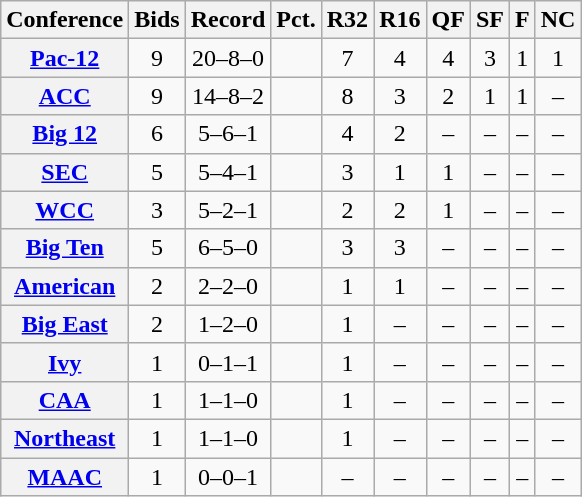<table class="wikitable sortable plainrowheaders" style="text-align:center;">
<tr>
<th scope="col">Conference</th>
<th scope="col" data-sort-type="number">Bids</th>
<th scope="col">Record</th>
<th scope="col" data-sort-type="number">Pct.</th>
<th scope="col" data-sort-type="number">R32</th>
<th scope="col" data-sort-type="number">R16</th>
<th scope="col" data-sort-type="number">QF</th>
<th scope="col" data-sort-type="number">SF</th>
<th scope="col" data-sort-type="number">F</th>
<th scope="col" data-sort-type="number">NC</th>
</tr>
<tr>
<th scope="row"><a href='#'>Pac-12</a></th>
<td>9</td>
<td>20–8–0</td>
<td></td>
<td data-sort-value="-1">7</td>
<td data-sort-value="-1">4</td>
<td data-sort-value="-1">4</td>
<td data-sort-value="-1">3</td>
<td data-sort-value="-1">1</td>
<td data-sort-value="-1">1</td>
</tr>
<tr>
<th scope="row"><a href='#'>ACC</a></th>
<td>9</td>
<td>14–8–2</td>
<td></td>
<td data-sort-value="-1">8</td>
<td data-sort-value="-1">3</td>
<td data-sort-value="-1">2</td>
<td data-sort-value="-1">1</td>
<td data-sort-value="-1">1</td>
<td data-sort-value="-1">–</td>
</tr>
<tr>
<th scope="row"><a href='#'>Big 12</a></th>
<td>6</td>
<td>5–6–1</td>
<td></td>
<td data-sort-value="-1">4</td>
<td data-sort-value="-1">2</td>
<td data-sort-value="-1">–</td>
<td data-sort-value="-1">–</td>
<td data-sort-value="-1">–</td>
<td data-sort-value="-1">–</td>
</tr>
<tr>
<th scope="row"><a href='#'>SEC</a></th>
<td>5</td>
<td>5–4–1</td>
<td></td>
<td data-sort-value="-1">3</td>
<td data-sort-value="-1">1</td>
<td data-sort-value="-1">1</td>
<td data-sort-value="-1">–</td>
<td data-sort-value="-1">–</td>
<td data-sort-value="-1">–</td>
</tr>
<tr>
<th scope="row"><a href='#'>WCC</a></th>
<td>3</td>
<td>5–2–1</td>
<td></td>
<td data-sort-value="-1">2</td>
<td data-sort-value="-1">2</td>
<td data-sort-value="-1">1</td>
<td data-sort-value="-1">–</td>
<td data-sort-value="-1">–</td>
<td data-sort-value="-1">–</td>
</tr>
<tr>
<th scope="row"><a href='#'>Big Ten</a></th>
<td>5</td>
<td>6–5–0</td>
<td></td>
<td data-sort-value="-1">3</td>
<td data-sort-value="-1">3</td>
<td data-sort-value="-1">–</td>
<td data-sort-value="-1">–</td>
<td data-sort-value="-1">–</td>
<td data-sort-value="-1">–</td>
</tr>
<tr>
<th scope="row"><a href='#'>American</a></th>
<td>2</td>
<td>2–2–0</td>
<td></td>
<td data-sort-value="-1">1</td>
<td data-sort-value="-1">1</td>
<td data-sort-value="-1">–</td>
<td data-sort-value="-1">–</td>
<td data-sort-value="-1">–</td>
<td data-sort-value="-1">–</td>
</tr>
<tr>
<th scope="row"><a href='#'>Big East</a></th>
<td>2</td>
<td>1–2–0</td>
<td></td>
<td data-sort-value="-1">1</td>
<td data-sort-value="-1">–</td>
<td data-sort-value="-1">–</td>
<td data-sort-value="-1">–</td>
<td data-sort-value="-1">–</td>
<td data-sort-value="-1">–</td>
</tr>
<tr>
<th scope="row"><a href='#'>Ivy</a></th>
<td>1</td>
<td>0–1–1</td>
<td></td>
<td data-sort-value="-1">1</td>
<td data-sort-value="-1">–</td>
<td data-sort-value="-1">–</td>
<td data-sort-value="-1">–</td>
<td data-sort-value="-1">–</td>
<td data-sort-value="-1">–</td>
</tr>
<tr>
<th scope="row"><a href='#'>CAA</a></th>
<td>1</td>
<td>1–1–0</td>
<td></td>
<td data-sort-value="-1">1</td>
<td data-sort-value="-1">–</td>
<td data-sort-value="-1">–</td>
<td data-sort-value="-1">–</td>
<td data-sort-value="-1">–</td>
<td data-sort-value="-1">–</td>
</tr>
<tr>
<th scope="row"><a href='#'>Northeast</a></th>
<td>1</td>
<td>1–1–0</td>
<td></td>
<td data-sort-value="-1">1</td>
<td data-sort-value="-1">–</td>
<td data-sort-value="-1">–</td>
<td data-sort-value="-1">–</td>
<td data-sort-value="-1">–</td>
<td data-sort-value="-1">–</td>
</tr>
<tr>
<th scope="row"><a href='#'>MAAC</a></th>
<td>1</td>
<td>0–0–1</td>
<td></td>
<td data-sort-value="-1">–</td>
<td data-sort-value="-1">–</td>
<td data-sort-value="-1">–</td>
<td data-sort-value="-1">–</td>
<td data-sort-value="-1">–</td>
<td data-sort-value="-1">–</td>
</tr>
</table>
